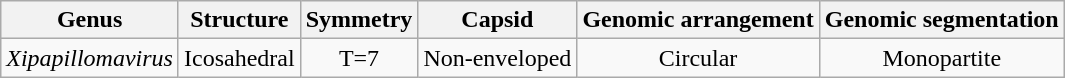<table class="wikitable sortable" style="text-align:center">
<tr>
<th>Genus</th>
<th>Structure</th>
<th>Symmetry</th>
<th>Capsid</th>
<th>Genomic arrangement</th>
<th>Genomic segmentation</th>
</tr>
<tr>
<td><em>Xipapillomavirus</em></td>
<td>Icosahedral</td>
<td>T=7</td>
<td>Non-enveloped</td>
<td>Circular</td>
<td>Monopartite</td>
</tr>
</table>
